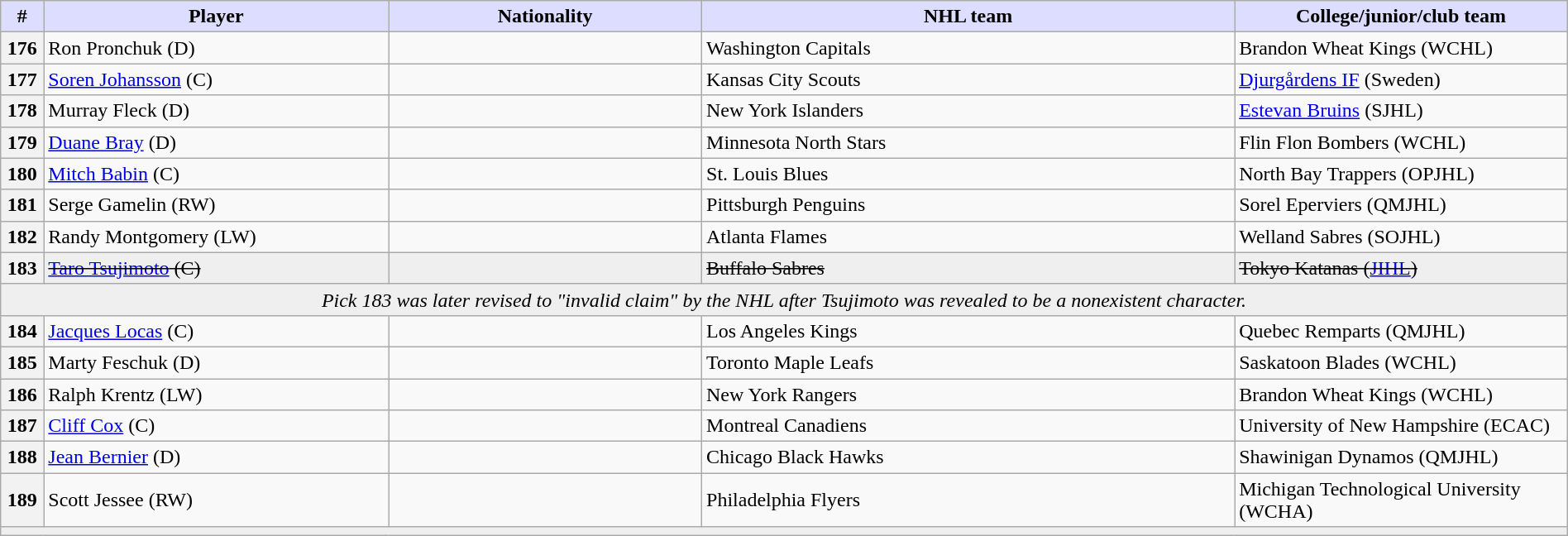<table class="wikitable" style="width: 100%">
<tr>
<th style="background:#ddf; width:2.75%;">#</th>
<th style="background:#ddf; width:22.0%;">Player</th>
<th style="background:#ddf; width:20.0%;">Nationality</th>
<th style="background:#ddf; width:34.0%;">NHL team</th>
<th style="background:#ddf; width:100.0%;">College/junior/club team</th>
</tr>
<tr>
<th>176</th>
<td>Ron Pronchuk (D)</td>
<td></td>
<td>Washington Capitals</td>
<td>Brandon Wheat Kings (WCHL)</td>
</tr>
<tr>
<th>177</th>
<td><a href='#'>Soren Johansson</a> (C)</td>
<td></td>
<td>Kansas City Scouts</td>
<td><a href='#'>Djurgårdens IF</a> (Sweden) </td>
</tr>
<tr>
<th>178</th>
<td>Murray Fleck (D)</td>
<td></td>
<td>New York Islanders</td>
<td><a href='#'>Estevan Bruins</a> (SJHL)</td>
</tr>
<tr>
<th>179</th>
<td><a href='#'>Duane Bray</a> (D)</td>
<td></td>
<td>Minnesota North Stars</td>
<td>Flin Flon Bombers (WCHL)</td>
</tr>
<tr>
<th>180</th>
<td><a href='#'>Mitch Babin</a> (C)</td>
<td></td>
<td>St. Louis Blues</td>
<td>North Bay Trappers (OPJHL)</td>
</tr>
<tr>
<th>181</th>
<td>Serge Gamelin (RW)</td>
<td></td>
<td>Pittsburgh Penguins</td>
<td>Sorel Eperviers (QMJHL)</td>
</tr>
<tr>
<th>182</th>
<td>Randy Montgomery (LW)</td>
<td></td>
<td>Atlanta Flames</td>
<td>Welland Sabres (SOJHL)</td>
</tr>
<tr style="background:#efefef; text-decoration:strikethrough;">
<th>183</th>
<td><s><a href='#'>Taro Tsujimoto</a> (C)</s></td>
<td><s></s></td>
<td><s>Buffalo Sabres</s></td>
<td><s>Tokyo Katanas (<a href='#'>JIHL</a>)</s></td>
</tr>
<tr>
<td colspan=5 style="background:#efefef; text-align: center;"><em>Pick 183 was later revised to "invalid claim" by the NHL after Tsujimoto was revealed to be a nonexistent character.</em></td>
</tr>
<tr>
<th>184</th>
<td><a href='#'>Jacques Locas</a> (C)</td>
<td></td>
<td>Los Angeles Kings</td>
<td>Quebec Remparts (QMJHL)</td>
</tr>
<tr>
<th>185</th>
<td>Marty Feschuk (D)</td>
<td></td>
<td>Toronto Maple Leafs</td>
<td>Saskatoon Blades (WCHL)</td>
</tr>
<tr>
<th>186</th>
<td>Ralph Krentz (LW)</td>
<td></td>
<td>New York Rangers</td>
<td>Brandon Wheat Kings (WCHL)</td>
</tr>
<tr>
<th>187</th>
<td><a href='#'>Cliff Cox</a> (C)</td>
<td></td>
<td>Montreal Canadiens</td>
<td>University of New Hampshire (ECAC)</td>
</tr>
<tr>
<th>188</th>
<td><a href='#'>Jean Bernier</a> (D)</td>
<td></td>
<td>Chicago Black Hawks</td>
<td>Shawinigan Dynamos (QMJHL)</td>
</tr>
<tr>
<th>189</th>
<td>Scott Jessee (RW)</td>
<td></td>
<td>Philadelphia Flyers</td>
<td>Michigan Technological University (WCHA)</td>
</tr>
<tr>
<td style="text-align:center; background:#efefef" colspan="6"></td>
</tr>
</table>
